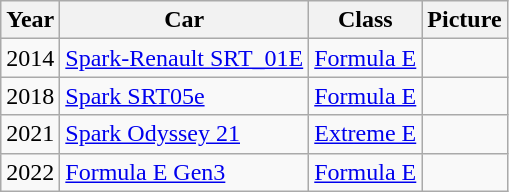<table class="wikitable">
<tr>
<th>Year</th>
<th>Car</th>
<th>Class</th>
<th>Picture</th>
</tr>
<tr>
<td>2014</td>
<td><a href='#'>Spark-Renault SRT_01E</a></td>
<td><a href='#'>Formula E</a></td>
<td></td>
</tr>
<tr>
<td>2018</td>
<td><a href='#'>Spark SRT05e</a></td>
<td><a href='#'>Formula E</a></td>
<td></td>
</tr>
<tr>
<td>2021</td>
<td><a href='#'>Spark Odyssey 21</a></td>
<td><a href='#'>Extreme E</a></td>
<td></td>
</tr>
<tr>
<td>2022</td>
<td><a href='#'>Formula E Gen3</a></td>
<td><a href='#'>Formula E</a></td>
<td></td>
</tr>
</table>
